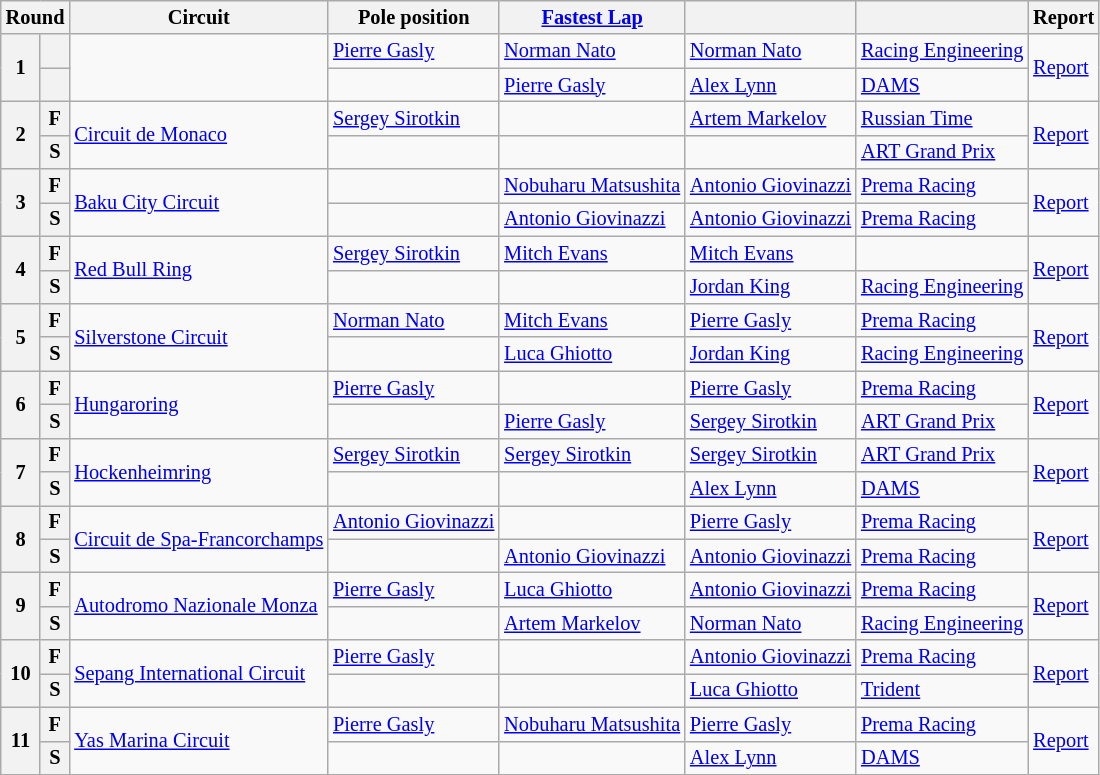<table class="wikitable" style="font-size: 85%;">
<tr>
<th colspan=2>Round</th>
<th>Circuit</th>
<th>Pole position</th>
<th><a href='#'>Fastest Lap</a></th>
<th></th>
<th></th>
<th>Report</th>
</tr>
<tr>
<th rowspan=2>1</th>
<th></th>
<td rowspan=2 style="padding-right:24px"></td>
<td> <a href='#'>Pierre Gasly</a></td>
<td> <a href='#'>Norman Nato</a></td>
<td> <a href='#'>Norman Nato</a></td>
<td> <a href='#'>Racing Engineering</a></td>
<td rowspan=2><a href='#'>Report</a></td>
</tr>
<tr>
<th></th>
<td></td>
<td> <a href='#'>Pierre Gasly</a></td>
<td> <a href='#'>Alex Lynn</a></td>
<td> <a href='#'>DAMS</a></td>
</tr>
<tr>
<th rowspan=2>2</th>
<th>F</th>
<td rowspan=2> <a href='#'>Circuit de Monaco</a></td>
<td> <a href='#'>Sergey Sirotkin</a></td>
<td> </td>
<td> <a href='#'>Artem Markelov</a></td>
<td> <a href='#'>Russian Time</a></td>
<td rowspan=2><a href='#'>Report</a></td>
</tr>
<tr>
<th>S</th>
<td></td>
<td align=left style="padding-right:24px"></td>
<td align=left style="padding-right:24px"></td>
<td> <a href='#'>ART Grand Prix</a></td>
</tr>
<tr>
<th rowspan=2>3</th>
<th>F</th>
<td rowspan=2> <a href='#'>Baku City Circuit</a></td>
<td style="padding-right:24px"></td>
<td> <a href='#'>Nobuharu Matsushita</a></td>
<td> <a href='#'>Antonio Giovinazzi</a></td>
<td> <a href='#'>Prema Racing</a></td>
<td rowspan=2><a href='#'>Report</a></td>
</tr>
<tr>
<th>S</th>
<td></td>
<td> <a href='#'>Antonio Giovinazzi</a></td>
<td> <a href='#'>Antonio Giovinazzi</a></td>
<td> <a href='#'>Prema Racing</a></td>
</tr>
<tr>
<th rowspan=2>4</th>
<th>F</th>
<td rowspan=2> <a href='#'>Red Bull Ring</a></td>
<td> <a href='#'>Sergey Sirotkin</a></td>
<td> <a href='#'>Mitch Evans</a></td>
<td> <a href='#'>Mitch Evans</a></td>
<td style="padding-right:24px"></td>
<td rowspan=2><a href='#'>Report</a></td>
</tr>
<tr>
<th>S</th>
<td></td>
<td> </td>
<td> <a href='#'>Jordan King</a></td>
<td> <a href='#'>Racing Engineering</a></td>
</tr>
<tr>
<th rowspan=2>5</th>
<th>F</th>
<td rowspan=2> <a href='#'>Silverstone Circuit</a></td>
<td> <a href='#'>Norman Nato</a></td>
<td> <a href='#'>Mitch Evans</a></td>
<td> <a href='#'>Pierre Gasly</a></td>
<td> <a href='#'>Prema Racing</a></td>
<td rowspan=2><a href='#'>Report</a></td>
</tr>
<tr>
<th>S</th>
<td></td>
<td> <a href='#'>Luca Ghiotto</a></td>
<td> <a href='#'>Jordan King</a></td>
<td> <a href='#'>Racing Engineering</a></td>
</tr>
<tr>
<th rowspan=2>6</th>
<th>F</th>
<td rowspan=2> <a href='#'>Hungaroring</a></td>
<td> <a href='#'>Pierre Gasly</a></td>
<td> </td>
<td> <a href='#'>Pierre Gasly</a></td>
<td> <a href='#'>Prema Racing</a></td>
<td rowspan=2><a href='#'>Report</a></td>
</tr>
<tr>
<th>S</th>
<td></td>
<td> <a href='#'>Pierre Gasly</a></td>
<td> <a href='#'>Sergey Sirotkin</a></td>
<td> <a href='#'>ART Grand Prix</a></td>
</tr>
<tr>
<th rowspan=2>7</th>
<th>F</th>
<td rowspan=2> <a href='#'>Hockenheimring</a></td>
<td> <a href='#'>Sergey Sirotkin</a></td>
<td> <a href='#'>Sergey Sirotkin</a></td>
<td> <a href='#'>Sergey Sirotkin</a></td>
<td> <a href='#'>ART Grand Prix</a></td>
<td rowspan=2><a href='#'>Report</a></td>
</tr>
<tr>
<th>S</th>
<td></td>
<td> </td>
<td> <a href='#'>Alex Lynn</a></td>
<td> <a href='#'>DAMS</a></td>
</tr>
<tr>
<th rowspan=2>8</th>
<th>F</th>
<td rowspan=2> <a href='#'>Circuit de Spa-Francorchamps</a></td>
<td> <a href='#'>Antonio Giovinazzi</a></td>
<td> </td>
<td> <a href='#'>Pierre Gasly</a></td>
<td> <a href='#'>Prema Racing</a></td>
<td rowspan=2><a href='#'>Report</a></td>
</tr>
<tr>
<th>S</th>
<td></td>
<td> <a href='#'>Antonio Giovinazzi</a></td>
<td> <a href='#'>Antonio Giovinazzi</a></td>
<td> <a href='#'>Prema Racing</a></td>
</tr>
<tr>
<th rowspan=2>9</th>
<th>F</th>
<td rowspan=2> <a href='#'>Autodromo Nazionale Monza</a></td>
<td> <a href='#'>Pierre Gasly</a></td>
<td> <a href='#'>Luca Ghiotto</a></td>
<td> <a href='#'>Antonio Giovinazzi</a></td>
<td> <a href='#'>Prema Racing</a></td>
<td rowspan=2><a href='#'>Report</a></td>
</tr>
<tr>
<th>S</th>
<td></td>
<td> <a href='#'>Artem Markelov</a></td>
<td> <a href='#'>Norman Nato</a></td>
<td> <a href='#'>Racing Engineering</a></td>
</tr>
<tr>
<th rowspan=2>10</th>
<th>F</th>
<td rowspan=2> <a href='#'>Sepang International Circuit</a></td>
<td> <a href='#'>Pierre Gasly</a></td>
<td> </td>
<td> <a href='#'>Antonio Giovinazzi</a></td>
<td> <a href='#'>Prema Racing</a></td>
<td rowspan=2><a href='#'>Report</a></td>
</tr>
<tr>
<th>S</th>
<td></td>
<td> </td>
<td> <a href='#'>Luca Ghiotto</a></td>
<td> <a href='#'>Trident</a></td>
</tr>
<tr>
<th rowspan=2>11</th>
<th>F</th>
<td rowspan=2> <a href='#'>Yas Marina Circuit</a></td>
<td> <a href='#'>Pierre Gasly</a></td>
<td> <a href='#'>Nobuharu Matsushita</a></td>
<td> <a href='#'>Pierre Gasly</a></td>
<td> <a href='#'>Prema Racing</a></td>
<td rowspan=2><a href='#'>Report</a></td>
</tr>
<tr>
<th>S</th>
<td></td>
<td> </td>
<td> <a href='#'>Alex Lynn</a></td>
<td> <a href='#'>DAMS</a></td>
</tr>
</table>
